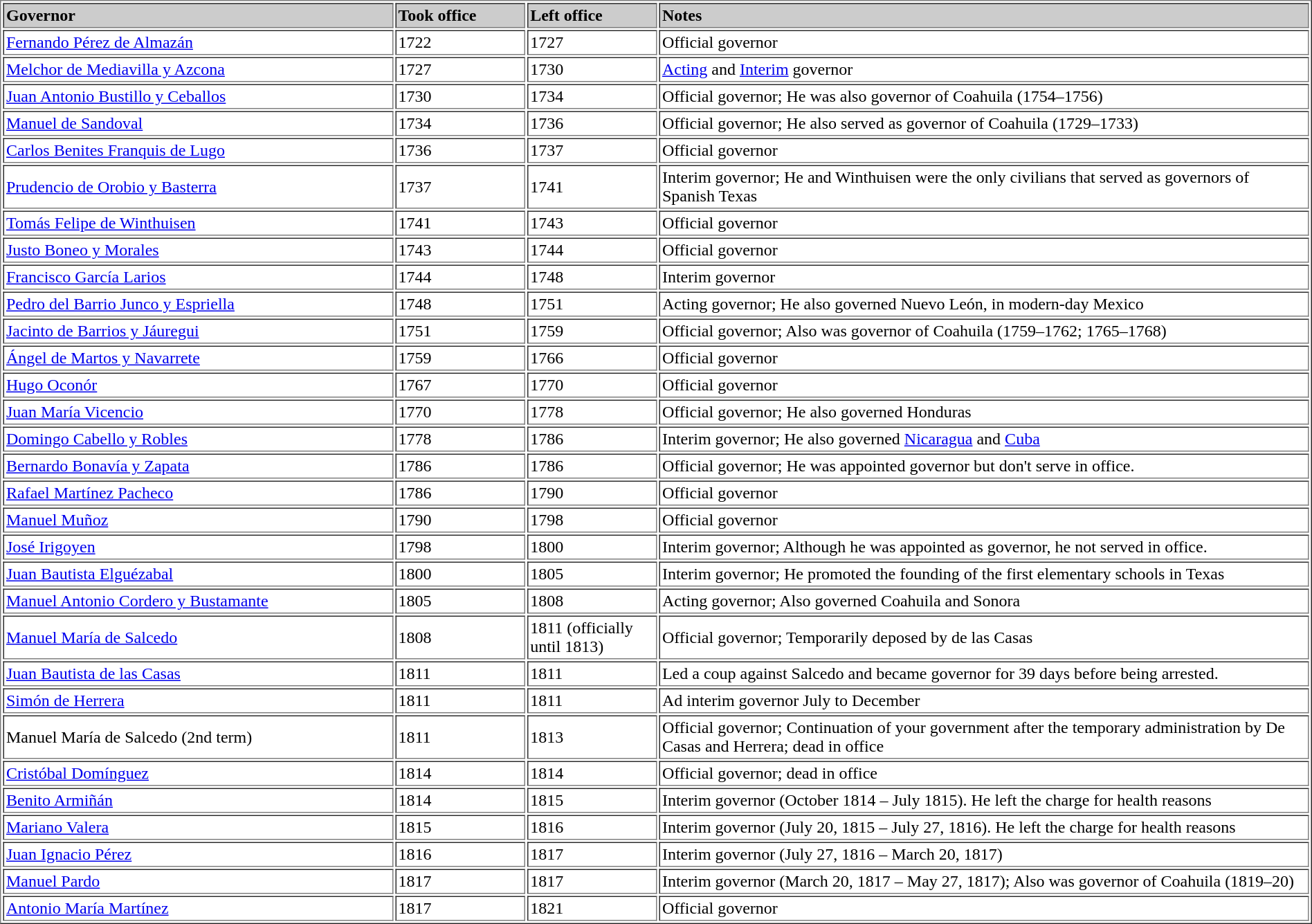<table border=1 cellpadding=2 cellspacing=2>
<tr>
<td bgcolor=#cccccc width=30%><strong>Governor</strong></td>
<td bgcolor=#cccccc width=10%><strong>Took office</strong></td>
<td bgcolor=#cccccc width=10%><strong>Left office</strong></td>
<td bgcolor=#cccccc width=50%><strong>Notes</strong></td>
</tr>
<tr>
<td><a href='#'>Fernando Pérez de Almazán</a></td>
<td>1722</td>
<td>1727</td>
<td>Official governor</td>
</tr>
<tr>
<td><a href='#'>Melchor de Mediavilla y Azcona</a></td>
<td>1727</td>
<td>1730</td>
<td><a href='#'>Acting</a> and <a href='#'>Interim</a> governor</td>
</tr>
<tr>
<td><a href='#'>Juan Antonio Bustillo y Ceballos</a></td>
<td>1730</td>
<td>1734</td>
<td>Official governor; He was also governor of Coahuila (1754–1756)</td>
</tr>
<tr>
<td><a href='#'>Manuel de Sandoval</a></td>
<td>1734</td>
<td>1736</td>
<td>Official governor; He also served as governor of Coahuila (1729–1733)</td>
</tr>
<tr>
<td><a href='#'>Carlos Benites Franquis de Lugo</a></td>
<td>1736</td>
<td>1737</td>
<td>Official governor</td>
</tr>
<tr>
<td><a href='#'>Prudencio de Orobio y Basterra</a></td>
<td>1737</td>
<td>1741</td>
<td>Interim governor; He and Winthuisen were the only civilians that served as governors of Spanish Texas</td>
</tr>
<tr>
<td><a href='#'>Tomás Felipe de Winthuisen</a></td>
<td>1741</td>
<td>1743</td>
<td>Official governor</td>
</tr>
<tr>
<td><a href='#'>Justo Boneo y Morales</a></td>
<td>1743</td>
<td>1744</td>
<td>Official governor</td>
</tr>
<tr>
<td><a href='#'>Francisco García Larios</a></td>
<td>1744</td>
<td>1748</td>
<td>Interim governor</td>
</tr>
<tr>
<td><a href='#'>Pedro del Barrio Junco y Espriella</a></td>
<td>1748</td>
<td>1751</td>
<td>Acting governor; He also governed Nuevo León, in modern-day Mexico</td>
</tr>
<tr>
<td><a href='#'>Jacinto de Barrios y Jáuregui</a></td>
<td>1751</td>
<td>1759</td>
<td>Official governor; Also was governor of Coahuila (1759–1762; 1765–1768)</td>
</tr>
<tr>
<td><a href='#'>Ángel de Martos y Navarrete</a></td>
<td>1759</td>
<td>1766</td>
<td>Official governor</td>
</tr>
<tr>
<td><a href='#'>Hugo Oconór</a></td>
<td>1767</td>
<td>1770</td>
<td>Official governor</td>
</tr>
<tr>
<td><a href='#'>Juan María Vicencio</a></td>
<td>1770</td>
<td>1778</td>
<td>Official governor; He also governed Honduras</td>
</tr>
<tr>
<td><a href='#'>Domingo Cabello y Robles</a></td>
<td>1778</td>
<td>1786</td>
<td>Interim governor; He also governed <a href='#'>Nicaragua</a> and <a href='#'>Cuba</a></td>
</tr>
<tr>
<td><a href='#'>Bernardo Bonavía y Zapata</a></td>
<td>1786</td>
<td>1786</td>
<td>Official governor; He was appointed governor but don't serve in office.</td>
</tr>
<tr>
<td><a href='#'>Rafael Martínez Pacheco</a></td>
<td>1786</td>
<td>1790</td>
<td>Official governor</td>
</tr>
<tr>
<td><a href='#'>Manuel Muñoz</a></td>
<td>1790</td>
<td>1798</td>
<td>Official governor</td>
</tr>
<tr>
<td><a href='#'>José Irigoyen</a></td>
<td>1798</td>
<td>1800</td>
<td>Interim governor; Although he was appointed as governor, he not served in office.</td>
</tr>
<tr>
<td><a href='#'>Juan Bautista Elguézabal</a></td>
<td>1800</td>
<td>1805</td>
<td>Interim governor; He promoted the founding of the first elementary schools in Texas</td>
</tr>
<tr>
<td><a href='#'>Manuel Antonio Cordero y Bustamante</a></td>
<td>1805</td>
<td>1808</td>
<td>Acting governor; Also governed Coahuila and Sonora</td>
</tr>
<tr>
<td><a href='#'>Manuel María de Salcedo</a></td>
<td>1808</td>
<td>1811 (officially until 1813)</td>
<td>Official governor; Temporarily deposed by de las Casas</td>
</tr>
<tr>
<td><a href='#'>Juan Bautista de las Casas</a></td>
<td>1811</td>
<td>1811</td>
<td>Led a coup against Salcedo and became governor for 39 days before being arrested.</td>
</tr>
<tr>
<td><a href='#'>Simón de Herrera</a></td>
<td>1811</td>
<td>1811</td>
<td>Ad interim governor July to December</td>
</tr>
<tr>
<td>Manuel María de Salcedo (2nd term)</td>
<td>1811</td>
<td>1813</td>
<td>Official governor; Continuation of your government after the temporary administration by De Casas and Herrera; dead in office</td>
</tr>
<tr>
<td><a href='#'>Cristóbal Domínguez</a></td>
<td>1814</td>
<td>1814</td>
<td>Official governor; dead in office</td>
</tr>
<tr>
<td><a href='#'>Benito Armiñán</a></td>
<td>1814</td>
<td>1815</td>
<td>Interim governor (October 1814 – July 1815). He left the charge for health reasons</td>
</tr>
<tr>
<td><a href='#'>Mariano Valera</a></td>
<td>1815</td>
<td>1816</td>
<td>Interim governor (July 20, 1815 – July 27, 1816). He left the charge for health reasons</td>
</tr>
<tr>
<td><a href='#'>Juan Ignacio Pérez</a></td>
<td>1816</td>
<td>1817</td>
<td>Interim governor (July 27, 1816 – March 20, 1817)</td>
</tr>
<tr>
<td><a href='#'>Manuel Pardo</a></td>
<td>1817</td>
<td>1817</td>
<td>Interim governor (March 20, 1817 – May 27, 1817); Also was governor of Coahuila (1819–20)</td>
</tr>
<tr>
<td><a href='#'>Antonio María Martínez</a></td>
<td>1817</td>
<td>1821</td>
<td>Official governor</td>
</tr>
</table>
